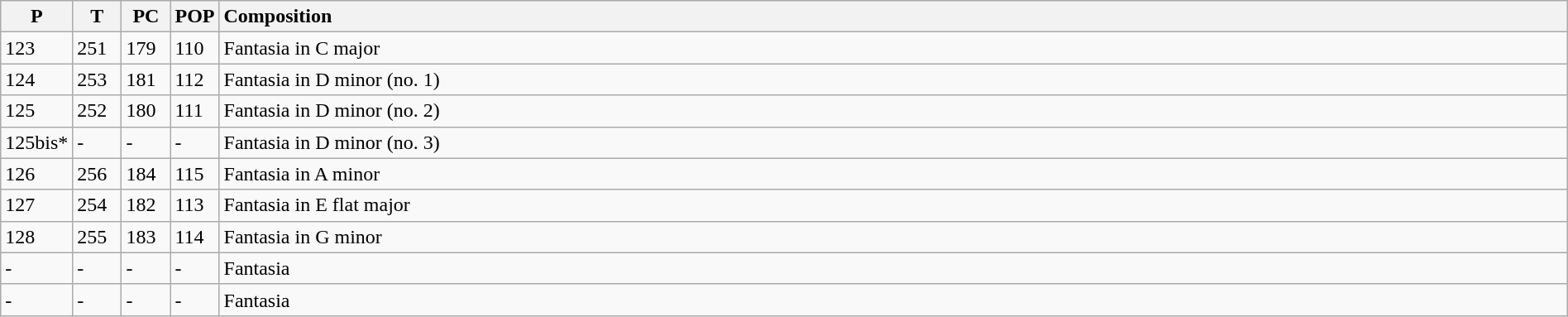<table class="wikitable" width="100%">
<tr>
<th width="32">P</th>
<th width="32">T</th>
<th width="32">PC</th>
<th width="32">POP</th>
<th style="text-align: left;">Composition</th>
</tr>
<tr>
<td>123</td>
<td>251</td>
<td>179</td>
<td>110</td>
<td>Fantasia in C major</td>
</tr>
<tr>
<td>124</td>
<td>253</td>
<td>181</td>
<td>112</td>
<td>Fantasia in D minor (no. 1)</td>
</tr>
<tr>
<td>125</td>
<td>252</td>
<td>180</td>
<td>111</td>
<td>Fantasia in D minor (no. 2)</td>
</tr>
<tr>
<td>125bis*</td>
<td>-</td>
<td>-</td>
<td>-</td>
<td>Fantasia in D minor (no. 3)</td>
</tr>
<tr>
<td>126</td>
<td>256</td>
<td>184</td>
<td>115</td>
<td>Fantasia in A minor</td>
</tr>
<tr>
<td>127</td>
<td>254</td>
<td>182</td>
<td>113</td>
<td>Fantasia in E flat major</td>
</tr>
<tr>
<td>128</td>
<td>255</td>
<td>183</td>
<td>114</td>
<td>Fantasia in G minor</td>
</tr>
<tr>
<td>-</td>
<td>-</td>
<td>-</td>
<td>-</td>
<td>Fantasia</td>
</tr>
<tr>
<td>-</td>
<td>-</td>
<td>-</td>
<td>-</td>
<td>Fantasia</td>
</tr>
</table>
